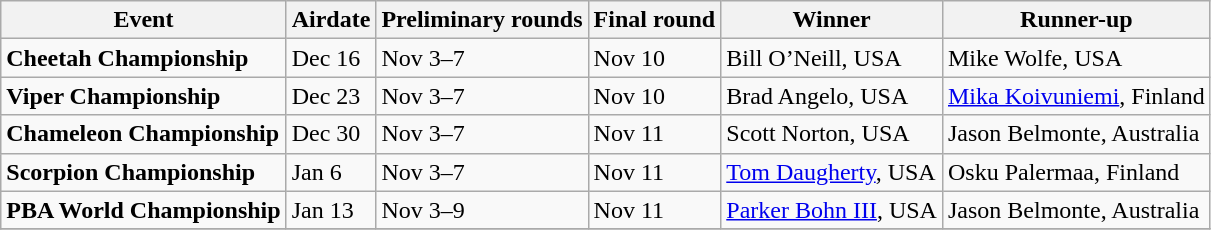<table class="wikitable">
<tr>
<th>Event</th>
<th>Airdate</th>
<th>Preliminary rounds</th>
<th>Final round</th>
<th>Winner</th>
<th>Runner-up</th>
</tr>
<tr>
<td><strong>Cheetah Championship</strong></td>
<td>Dec 16</td>
<td>Nov 3–7</td>
<td>Nov 10</td>
<td>Bill O’Neill, USA</td>
<td>Mike Wolfe, USA</td>
</tr>
<tr>
<td><strong>Viper Championship</strong></td>
<td>Dec 23</td>
<td>Nov 3–7</td>
<td>Nov 10</td>
<td>Brad Angelo, USA</td>
<td><a href='#'>Mika Koivuniemi</a>, Finland</td>
</tr>
<tr>
<td><strong>Chameleon Championship</strong></td>
<td>Dec 30</td>
<td>Nov 3–7</td>
<td>Nov 11</td>
<td>Scott Norton, USA</td>
<td>Jason Belmonte, Australia</td>
</tr>
<tr>
<td><strong>Scorpion Championship</strong></td>
<td>Jan 6</td>
<td>Nov 3–7</td>
<td>Nov 11</td>
<td><a href='#'>Tom Daugherty</a>, USA</td>
<td>Osku Palermaa, Finland</td>
</tr>
<tr>
<td><strong>PBA World Championship</strong></td>
<td>Jan 13</td>
<td>Nov 3–9</td>
<td>Nov 11</td>
<td><a href='#'>Parker Bohn III</a>, USA</td>
<td>Jason Belmonte, Australia</td>
</tr>
<tr>
</tr>
</table>
